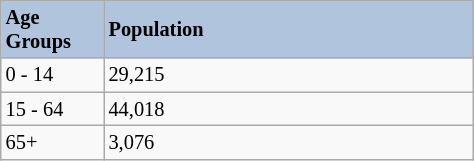<table class="wikitable" width="25%" style="font-size: 85%; border: gray solid 1px; border-collapse: collapse; text-align: middle;">
<tr>
<th style="text-align: left;background:#B0C4DE">Age Groups</th>
<th width="240" style="text-align: left;background:#B0C4DE">Population</th>
</tr>
<tr>
<td>0 - 14</td>
<td>29,215</td>
</tr>
<tr>
<td>15 - 64</td>
<td>44,018</td>
</tr>
<tr>
<td>65+</td>
<td>3,076</td>
</tr>
</table>
